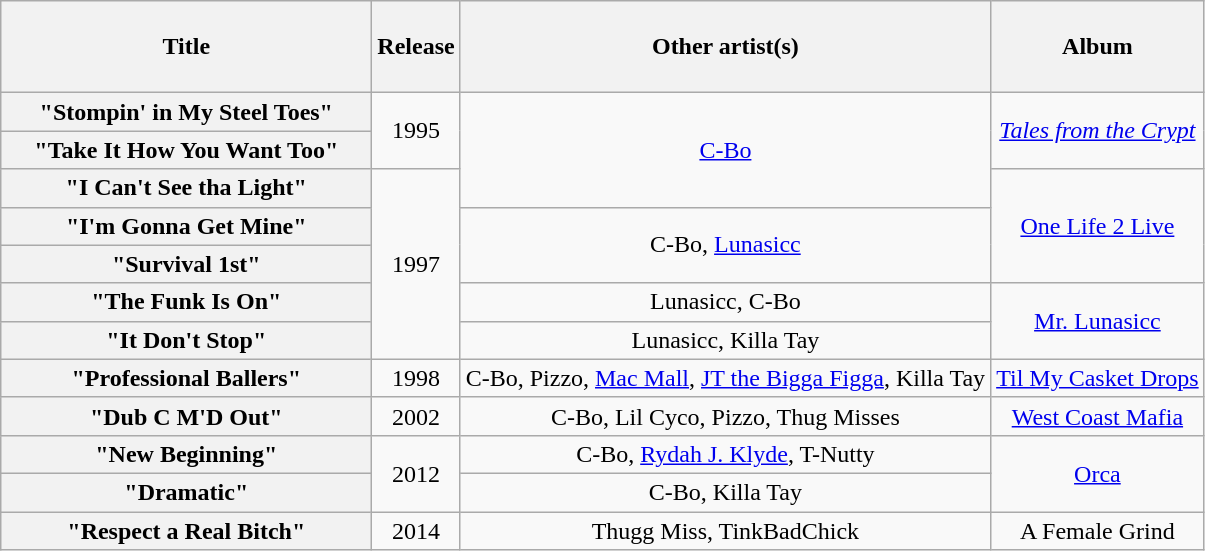<table class="wikitable plainrowheaders" style="text-align:center;">
<tr>
<th scope="col" style="width:15em;"><br>Title<br><br></th>
<th scope="col">Release</th>
<th scope="col">Other artist(s)</th>
<th scope="col">Album</th>
</tr>
<tr>
<th scope="row">"Stompin' in My Steel Toes"</th>
<td rowspan=2>1995</td>
<td rowspan=3><a href='#'>C-Bo</a></td>
<td rowspan=2><em><a href='#'>Tales from the Crypt</a></td>
</tr>
<tr>
<th scope="row">"Take It How You Want Too"</th>
</tr>
<tr>
<th scope="row">"I Can't See tha Light"</th>
<td rowspan=5>1997</td>
<td rowspan=3></em><a href='#'>One Life 2 Live</a><em></td>
</tr>
<tr>
<th scope="row">"I'm Gonna Get Mine"</th>
<td rowspan=2>C-Bo, <a href='#'>Lunasicc</a></td>
</tr>
<tr>
<th scope="row">"Survival 1st"</th>
</tr>
<tr>
<th scope="row">"The Funk Is On"</th>
<td>Lunasicc, C-Bo</td>
<td rowspan=2></em><a href='#'>Mr. Lunasicc</a><em></td>
</tr>
<tr>
<th scope="row">"It Don't Stop"</th>
<td>Lunasicc, Killa Tay</td>
</tr>
<tr>
<th scope="row">"Professional Ballers"</th>
<td>1998</td>
<td>C-Bo, Pizzo, <a href='#'>Mac Mall</a>, <a href='#'>JT the Bigga Figga</a>, Killa Tay</td>
<td></em><a href='#'>Til My Casket Drops</a><em></td>
</tr>
<tr>
<th scope="row">"Dub C M'D Out"</th>
<td>2002</td>
<td>C-Bo, Lil Cyco, Pizzo, Thug Misses</td>
<td></em><a href='#'>West Coast Mafia</a><em></td>
</tr>
<tr>
<th scope="row">"New Beginning"</th>
<td rowspan=2>2012</td>
<td>C-Bo, <a href='#'>Rydah J. Klyde</a>, T-Nutty</td>
<td rowspan=2></em><a href='#'>Orca</a><em></td>
</tr>
<tr>
<th scope="row">"Dramatic"</th>
<td>C-Bo, Killa Tay</td>
</tr>
<tr>
<th scope="row">"Respect a Real Bitch"</th>
<td>2014</td>
<td>Thugg Miss, TinkBadChick</td>
<td></em>A Female Grind<em></td>
</tr>
</table>
